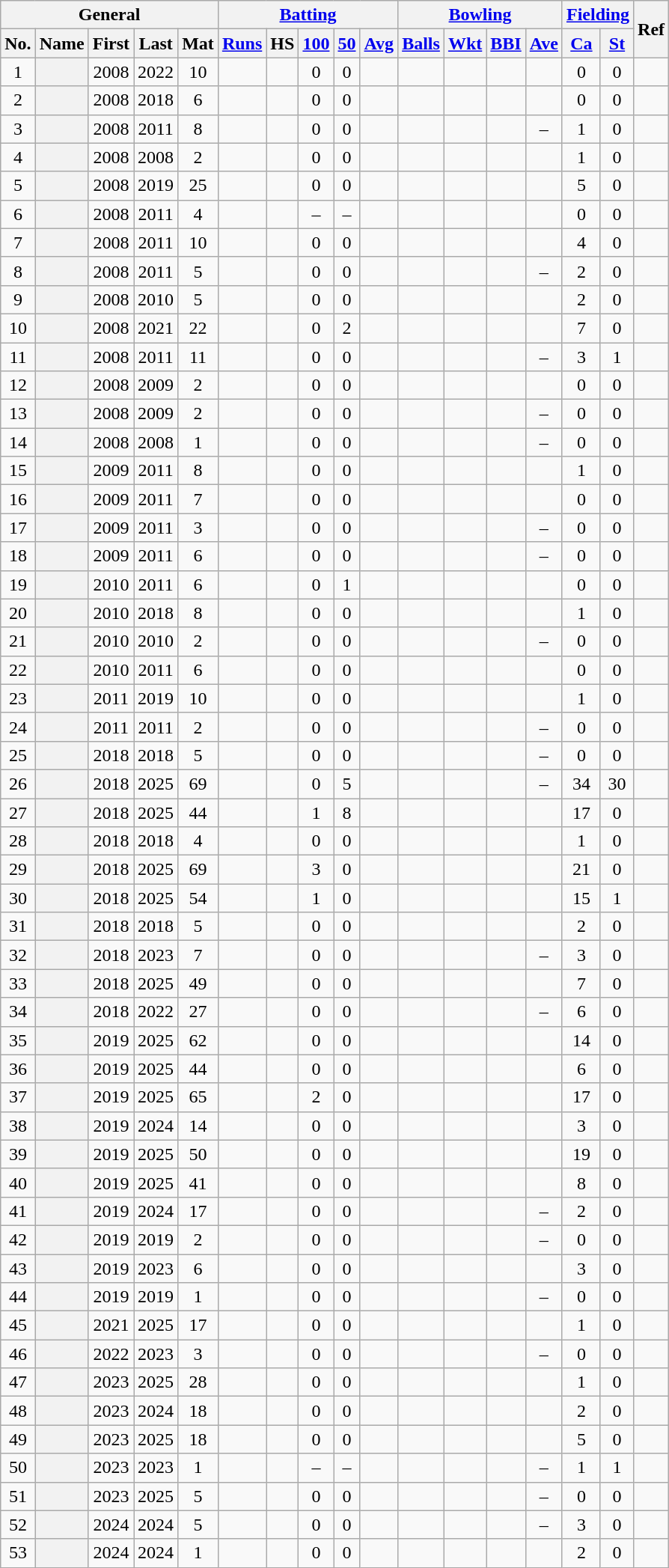<table class="wikitable plainrowheaders sortable">
<tr align="center">
<th scope="col" colspan=5 class="unsortable">General</th>
<th scope="col" colspan=5 class="unsortable"><a href='#'>Batting</a></th>
<th scope="col" colspan=4 class="unsortable"><a href='#'>Bowling</a></th>
<th scope="col" colspan=2 class="unsortable"><a href='#'>Fielding</a></th>
<th scope="col" rowspan=2 class="unsortable">Ref</th>
</tr>
<tr align="center">
<th scope="col">No.</th>
<th scope="col">Name</th>
<th scope="col">First</th>
<th scope="col">Last</th>
<th scope="col">Mat</th>
<th scope="col"><a href='#'>Runs</a></th>
<th scope="col">HS</th>
<th scope="col"><a href='#'>100</a></th>
<th scope="col"><a href='#'>50</a></th>
<th scope="col"><a href='#'>Avg</a></th>
<th scope="col"><a href='#'>Balls</a></th>
<th scope="col"><a href='#'>Wkt</a></th>
<th scope="col"><a href='#'>BBI</a></th>
<th scope="col"><a href='#'>Ave</a></th>
<th scope="col"><a href='#'>Ca</a></th>
<th scope="col"><a href='#'>St</a></th>
</tr>
<tr align="center">
<td>1</td>
<th scope="row"></th>
<td>2008</td>
<td>2022</td>
<td>10</td>
<td></td>
<td></td>
<td>0</td>
<td>0</td>
<td></td>
<td></td>
<td></td>
<td></td>
<td></td>
<td>0</td>
<td>0</td>
<td></td>
</tr>
<tr align="center">
<td>2</td>
<th scope="row"></th>
<td>2008</td>
<td>2018</td>
<td>6</td>
<td></td>
<td></td>
<td>0</td>
<td>0</td>
<td></td>
<td></td>
<td></td>
<td></td>
<td></td>
<td>0</td>
<td>0</td>
<td></td>
</tr>
<tr align="center">
<td>3</td>
<th scope="row"></th>
<td>2008</td>
<td>2011</td>
<td>8</td>
<td></td>
<td></td>
<td>0</td>
<td>0</td>
<td></td>
<td></td>
<td></td>
<td></td>
<td>–</td>
<td>1</td>
<td>0</td>
<td></td>
</tr>
<tr align="center">
<td>4</td>
<th scope="row"></th>
<td>2008</td>
<td>2008</td>
<td>2</td>
<td></td>
<td></td>
<td>0</td>
<td>0</td>
<td></td>
<td></td>
<td></td>
<td></td>
<td></td>
<td>1</td>
<td>0</td>
<td></td>
</tr>
<tr align="center">
<td>5</td>
<th scope="row"></th>
<td>2008</td>
<td>2019</td>
<td>25</td>
<td></td>
<td></td>
<td>0</td>
<td>0</td>
<td></td>
<td></td>
<td></td>
<td></td>
<td></td>
<td>5</td>
<td>0</td>
<td></td>
</tr>
<tr align="center">
<td>6</td>
<th scope="row"></th>
<td>2008</td>
<td>2011</td>
<td>4</td>
<td></td>
<td></td>
<td>–</td>
<td>–</td>
<td></td>
<td></td>
<td></td>
<td></td>
<td></td>
<td>0</td>
<td>0</td>
<td></td>
</tr>
<tr align="center">
<td>7</td>
<th scope="row"></th>
<td>2008</td>
<td>2011</td>
<td>10</td>
<td></td>
<td></td>
<td>0</td>
<td>0</td>
<td></td>
<td></td>
<td></td>
<td></td>
<td></td>
<td>4</td>
<td>0</td>
<td></td>
</tr>
<tr align="center">
<td>8</td>
<th scope="row"></th>
<td>2008</td>
<td>2011</td>
<td>5</td>
<td></td>
<td></td>
<td>0</td>
<td>0</td>
<td></td>
<td></td>
<td></td>
<td></td>
<td>–</td>
<td>2</td>
<td>0</td>
<td></td>
</tr>
<tr align="center">
<td>9</td>
<th scope="row"></th>
<td>2008</td>
<td>2010</td>
<td>5</td>
<td></td>
<td></td>
<td>0</td>
<td>0</td>
<td></td>
<td></td>
<td></td>
<td></td>
<td></td>
<td>2</td>
<td>0</td>
<td></td>
</tr>
<tr align="center">
<td>10</td>
<th scope="row"></th>
<td>2008</td>
<td>2021</td>
<td>22</td>
<td></td>
<td></td>
<td>0</td>
<td>2</td>
<td></td>
<td></td>
<td></td>
<td></td>
<td></td>
<td>7</td>
<td>0</td>
<td></td>
</tr>
<tr align="center">
<td>11</td>
<th scope="row"></th>
<td>2008</td>
<td>2011</td>
<td>11</td>
<td></td>
<td></td>
<td>0</td>
<td>0</td>
<td></td>
<td></td>
<td></td>
<td></td>
<td>–</td>
<td>3</td>
<td>1</td>
<td></td>
</tr>
<tr align="center">
<td>12</td>
<th scope="row"></th>
<td>2008</td>
<td>2009</td>
<td>2</td>
<td></td>
<td></td>
<td>0</td>
<td>0</td>
<td></td>
<td></td>
<td></td>
<td></td>
<td></td>
<td>0</td>
<td>0</td>
<td></td>
</tr>
<tr align="center">
<td>13</td>
<th scope="row"></th>
<td>2008</td>
<td>2009</td>
<td>2</td>
<td></td>
<td></td>
<td>0</td>
<td>0</td>
<td></td>
<td></td>
<td></td>
<td></td>
<td>–</td>
<td>0</td>
<td>0</td>
<td></td>
</tr>
<tr align="center">
<td>14</td>
<th scope="row"></th>
<td>2008</td>
<td>2008</td>
<td>1</td>
<td></td>
<td></td>
<td>0</td>
<td>0</td>
<td></td>
<td></td>
<td></td>
<td></td>
<td>–</td>
<td>0</td>
<td>0</td>
<td></td>
</tr>
<tr align="center">
<td>15</td>
<th scope="row"></th>
<td>2009</td>
<td>2011</td>
<td>8</td>
<td></td>
<td></td>
<td>0</td>
<td>0</td>
<td></td>
<td></td>
<td></td>
<td></td>
<td></td>
<td>1</td>
<td>0</td>
<td></td>
</tr>
<tr align="center">
<td>16</td>
<th scope="row"></th>
<td>2009</td>
<td>2011</td>
<td>7</td>
<td></td>
<td></td>
<td>0</td>
<td>0</td>
<td></td>
<td></td>
<td></td>
<td></td>
<td></td>
<td>0</td>
<td>0</td>
<td></td>
</tr>
<tr align="center">
<td>17</td>
<th scope="row"></th>
<td>2009</td>
<td>2011</td>
<td>3</td>
<td></td>
<td></td>
<td>0</td>
<td>0</td>
<td></td>
<td></td>
<td></td>
<td></td>
<td>–</td>
<td>0</td>
<td>0</td>
<td></td>
</tr>
<tr align="center">
<td>18</td>
<th scope="row"></th>
<td>2009</td>
<td>2011</td>
<td>6</td>
<td></td>
<td></td>
<td>0</td>
<td>0</td>
<td></td>
<td></td>
<td></td>
<td></td>
<td>–</td>
<td>0</td>
<td>0</td>
<td></td>
</tr>
<tr align="center">
<td>19</td>
<th scope="row"></th>
<td>2010</td>
<td>2011</td>
<td>6</td>
<td></td>
<td></td>
<td>0</td>
<td>1</td>
<td></td>
<td></td>
<td></td>
<td></td>
<td></td>
<td>0</td>
<td>0</td>
<td></td>
</tr>
<tr align="center">
<td>20</td>
<th scope="row"></th>
<td>2010</td>
<td>2018</td>
<td>8</td>
<td></td>
<td></td>
<td>0</td>
<td>0</td>
<td></td>
<td></td>
<td></td>
<td></td>
<td></td>
<td>1</td>
<td>0</td>
<td></td>
</tr>
<tr align="center">
<td>21</td>
<th scope="row"></th>
<td>2010</td>
<td>2010</td>
<td>2</td>
<td></td>
<td></td>
<td>0</td>
<td>0</td>
<td></td>
<td></td>
<td></td>
<td></td>
<td>–</td>
<td>0</td>
<td>0</td>
<td></td>
</tr>
<tr align="center">
<td>22</td>
<th scope="row"></th>
<td>2010</td>
<td>2011</td>
<td>6</td>
<td></td>
<td></td>
<td>0</td>
<td>0</td>
<td></td>
<td></td>
<td></td>
<td></td>
<td></td>
<td>0</td>
<td>0</td>
<td></td>
</tr>
<tr align="center">
<td>23</td>
<th scope="row"></th>
<td>2011</td>
<td>2019</td>
<td>10</td>
<td></td>
<td></td>
<td>0</td>
<td>0</td>
<td></td>
<td></td>
<td></td>
<td></td>
<td></td>
<td>1</td>
<td>0</td>
<td></td>
</tr>
<tr align="center">
<td>24</td>
<th scope="row"></th>
<td>2011</td>
<td>2011</td>
<td>2</td>
<td></td>
<td></td>
<td>0</td>
<td>0</td>
<td></td>
<td></td>
<td></td>
<td></td>
<td>–</td>
<td>0</td>
<td>0</td>
<td></td>
</tr>
<tr align="center">
<td>25</td>
<th scope="row"></th>
<td>2018</td>
<td>2018</td>
<td>5</td>
<td></td>
<td></td>
<td>0</td>
<td>0</td>
<td></td>
<td></td>
<td></td>
<td></td>
<td>–</td>
<td>0</td>
<td>0</td>
<td></td>
</tr>
<tr align="center">
<td>26</td>
<th scope="row"></th>
<td>2018</td>
<td>2025</td>
<td>69</td>
<td></td>
<td></td>
<td>0</td>
<td>5</td>
<td></td>
<td></td>
<td></td>
<td></td>
<td>–</td>
<td>34</td>
<td>30</td>
<td></td>
</tr>
<tr align="center">
<td>27</td>
<th scope="row"></th>
<td>2018</td>
<td>2025</td>
<td>44</td>
<td></td>
<td></td>
<td>1</td>
<td>8</td>
<td></td>
<td></td>
<td></td>
<td></td>
<td></td>
<td>17</td>
<td>0</td>
<td></td>
</tr>
<tr align="center">
<td>28</td>
<th scope="row"></th>
<td>2018</td>
<td>2018</td>
<td>4</td>
<td></td>
<td></td>
<td>0</td>
<td>0</td>
<td></td>
<td></td>
<td></td>
<td></td>
<td></td>
<td>1</td>
<td>0</td>
<td></td>
</tr>
<tr align="center">
<td>29</td>
<th scope="row"></th>
<td>2018</td>
<td>2025</td>
<td>69</td>
<td></td>
<td></td>
<td>3</td>
<td>0</td>
<td></td>
<td></td>
<td></td>
<td></td>
<td></td>
<td>21</td>
<td>0</td>
<td></td>
</tr>
<tr align="center">
<td>30</td>
<th scope="row"></th>
<td>2018</td>
<td>2025</td>
<td>54</td>
<td></td>
<td></td>
<td>1</td>
<td>0</td>
<td></td>
<td></td>
<td></td>
<td></td>
<td></td>
<td>15</td>
<td>1</td>
<td></td>
</tr>
<tr align="center">
<td>31</td>
<th scope="row"></th>
<td>2018</td>
<td>2018</td>
<td>5</td>
<td></td>
<td></td>
<td>0</td>
<td>0</td>
<td></td>
<td></td>
<td></td>
<td></td>
<td></td>
<td>2</td>
<td>0</td>
<td></td>
</tr>
<tr align="center">
<td>32</td>
<th scope="row"></th>
<td>2018</td>
<td>2023</td>
<td>7</td>
<td></td>
<td></td>
<td>0</td>
<td>0</td>
<td></td>
<td></td>
<td></td>
<td></td>
<td>–</td>
<td>3</td>
<td>0</td>
<td></td>
</tr>
<tr align="center">
<td>33</td>
<th scope="row"></th>
<td>2018</td>
<td>2025</td>
<td>49</td>
<td></td>
<td></td>
<td>0</td>
<td>0</td>
<td></td>
<td></td>
<td></td>
<td></td>
<td></td>
<td>7</td>
<td>0</td>
<td></td>
</tr>
<tr align="center">
<td>34</td>
<th scope="row"></th>
<td>2018</td>
<td>2022</td>
<td>27</td>
<td></td>
<td></td>
<td>0</td>
<td>0</td>
<td></td>
<td></td>
<td></td>
<td></td>
<td>–</td>
<td>6</td>
<td>0</td>
<td></td>
</tr>
<tr align="center">
<td>35</td>
<th scope="row"></th>
<td>2019</td>
<td>2025</td>
<td>62</td>
<td></td>
<td></td>
<td>0</td>
<td>0</td>
<td></td>
<td></td>
<td></td>
<td></td>
<td></td>
<td>14</td>
<td>0</td>
<td></td>
</tr>
<tr align="center">
<td>36</td>
<th scope="row"></th>
<td>2019</td>
<td>2025</td>
<td>44</td>
<td></td>
<td></td>
<td>0</td>
<td>0</td>
<td></td>
<td></td>
<td></td>
<td></td>
<td></td>
<td>6</td>
<td>0</td>
<td></td>
</tr>
<tr align="center">
<td>37</td>
<th scope="row"></th>
<td>2019</td>
<td>2025</td>
<td>65</td>
<td></td>
<td></td>
<td>2</td>
<td>0</td>
<td></td>
<td></td>
<td></td>
<td></td>
<td></td>
<td>17</td>
<td>0</td>
<td></td>
</tr>
<tr align="center">
<td>38</td>
<th scope="row"></th>
<td>2019</td>
<td>2024</td>
<td>14</td>
<td></td>
<td></td>
<td>0</td>
<td>0</td>
<td></td>
<td></td>
<td></td>
<td></td>
<td></td>
<td>3</td>
<td>0</td>
<td></td>
</tr>
<tr align="center">
<td>39</td>
<th scope="row"></th>
<td>2019</td>
<td>2025</td>
<td>50</td>
<td></td>
<td></td>
<td>0</td>
<td>0</td>
<td></td>
<td></td>
<td></td>
<td></td>
<td></td>
<td>19</td>
<td>0</td>
<td></td>
</tr>
<tr align="center">
<td>40</td>
<th scope="row"></th>
<td>2019</td>
<td>2025</td>
<td>41</td>
<td></td>
<td></td>
<td>0</td>
<td>0</td>
<td></td>
<td></td>
<td></td>
<td></td>
<td></td>
<td>8</td>
<td>0</td>
<td></td>
</tr>
<tr align="center">
<td>41</td>
<th scope="row"></th>
<td>2019</td>
<td>2024</td>
<td>17</td>
<td></td>
<td></td>
<td>0</td>
<td>0</td>
<td></td>
<td></td>
<td></td>
<td></td>
<td>–</td>
<td>2</td>
<td>0</td>
<td></td>
</tr>
<tr align="center">
<td>42</td>
<th scope="row"></th>
<td>2019</td>
<td>2019</td>
<td>2</td>
<td></td>
<td></td>
<td>0</td>
<td>0</td>
<td></td>
<td></td>
<td></td>
<td></td>
<td>–</td>
<td>0</td>
<td>0</td>
<td></td>
</tr>
<tr align="center">
<td>43</td>
<th scope="row"></th>
<td>2019</td>
<td>2023</td>
<td>6</td>
<td></td>
<td></td>
<td>0</td>
<td>0</td>
<td></td>
<td></td>
<td></td>
<td></td>
<td></td>
<td>3</td>
<td>0</td>
<td></td>
</tr>
<tr align="center">
<td>44</td>
<th scope="row"></th>
<td>2019</td>
<td>2019</td>
<td>1</td>
<td></td>
<td></td>
<td>0</td>
<td>0</td>
<td></td>
<td></td>
<td></td>
<td></td>
<td>–</td>
<td>0</td>
<td>0</td>
<td></td>
</tr>
<tr align="center">
<td>45</td>
<th scope="row"></th>
<td>2021</td>
<td>2025</td>
<td>17</td>
<td></td>
<td></td>
<td>0</td>
<td>0</td>
<td></td>
<td></td>
<td></td>
<td></td>
<td></td>
<td>1</td>
<td>0</td>
<td></td>
</tr>
<tr align="center">
<td>46</td>
<th scope="row"></th>
<td>2022</td>
<td>2023</td>
<td>3</td>
<td></td>
<td></td>
<td>0</td>
<td>0</td>
<td></td>
<td></td>
<td></td>
<td></td>
<td>–</td>
<td>0</td>
<td>0</td>
<td></td>
</tr>
<tr align="center">
<td>47</td>
<th scope="row"></th>
<td>2023</td>
<td>2025</td>
<td>28</td>
<td></td>
<td></td>
<td>0</td>
<td>0</td>
<td></td>
<td></td>
<td></td>
<td></td>
<td></td>
<td>1</td>
<td>0</td>
<td></td>
</tr>
<tr align="center">
<td>48</td>
<th scope="row"></th>
<td>2023</td>
<td>2024</td>
<td>18</td>
<td></td>
<td></td>
<td>0</td>
<td>0</td>
<td></td>
<td></td>
<td></td>
<td></td>
<td></td>
<td>2</td>
<td>0</td>
<td></td>
</tr>
<tr align="center">
<td>49</td>
<th scope="row"></th>
<td>2023</td>
<td>2025</td>
<td>18</td>
<td></td>
<td></td>
<td>0</td>
<td>0</td>
<td></td>
<td></td>
<td></td>
<td></td>
<td></td>
<td>5</td>
<td>0</td>
<td></td>
</tr>
<tr align="center">
<td>50</td>
<th scope="row"></th>
<td>2023</td>
<td>2023</td>
<td>1</td>
<td></td>
<td></td>
<td>–</td>
<td>–</td>
<td></td>
<td></td>
<td></td>
<td></td>
<td>–</td>
<td>1</td>
<td>1</td>
<td></td>
</tr>
<tr align="center">
<td>51</td>
<th scope="row"></th>
<td>2023</td>
<td>2025</td>
<td>5</td>
<td></td>
<td></td>
<td>0</td>
<td>0</td>
<td></td>
<td></td>
<td></td>
<td></td>
<td>–</td>
<td>0</td>
<td>0</td>
<td></td>
</tr>
<tr align="center">
<td>52</td>
<th scope="row"></th>
<td>2024</td>
<td>2024</td>
<td>5</td>
<td></td>
<td></td>
<td>0</td>
<td>0</td>
<td></td>
<td></td>
<td></td>
<td></td>
<td>–</td>
<td>3</td>
<td>0</td>
<td></td>
</tr>
<tr align="center">
<td>53</td>
<th scope="row"></th>
<td>2024</td>
<td>2024</td>
<td>1</td>
<td></td>
<td></td>
<td>0</td>
<td>0</td>
<td></td>
<td></td>
<td></td>
<td></td>
<td></td>
<td>2</td>
<td>0</td>
<td></td>
</tr>
</table>
